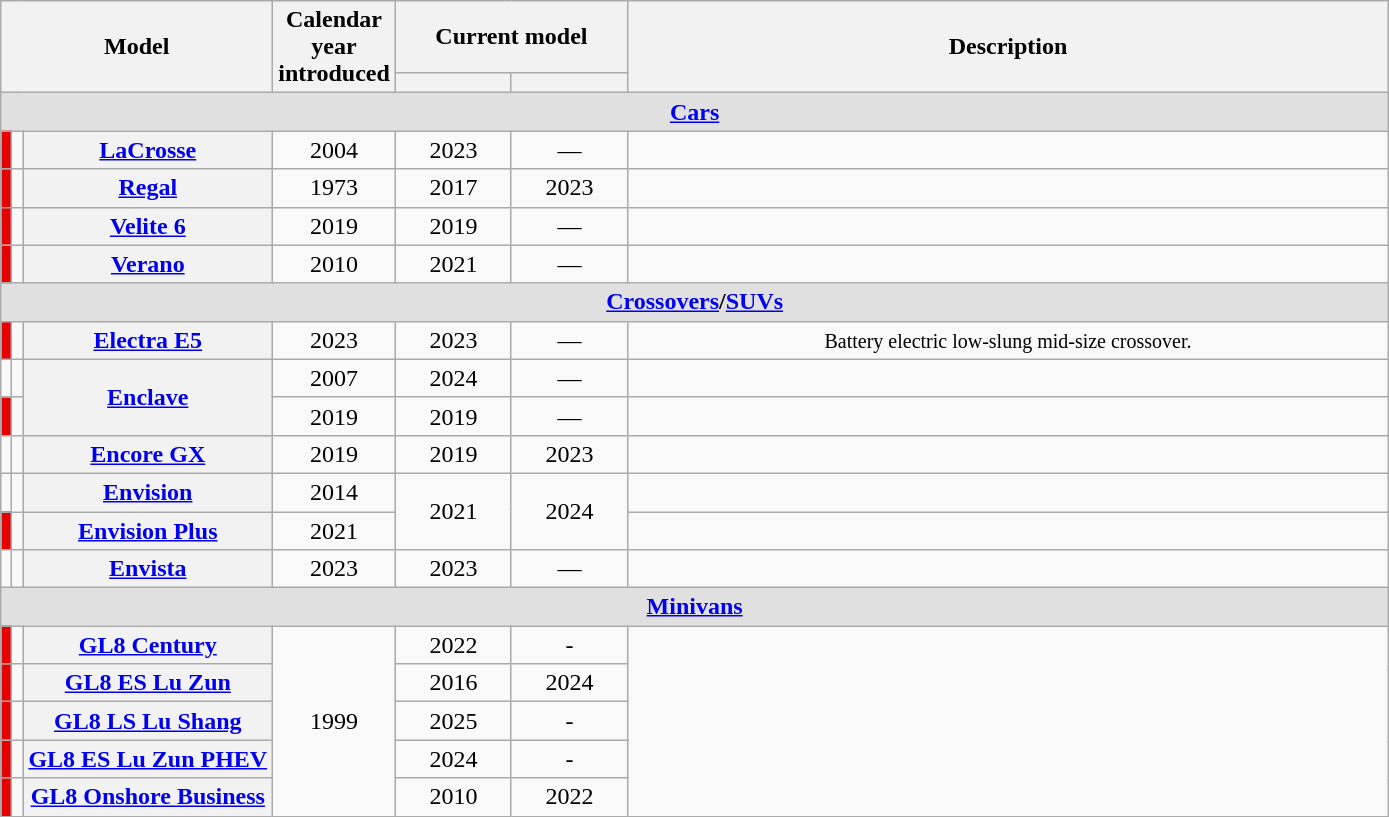<table class="wikitable" style="text-align: center; width:%">
<tr>
<th colspan="3" rowspan="2">Model</th>
<th rowspan="2" width=70px>Calendar year<br>introduced</th>
<th scope="col" colspan=2>Current model</th>
<th rowspan="2" width=500px cellpadding="32px">Description</th>
</tr>
<tr>
<th width=70px></th>
<th width=70px></th>
</tr>
<tr bgcolor="#e0e0e0">
<td colspan="7"><strong><a href='#'>Cars</a></strong></td>
</tr>
<tr>
<td style="background: #e60000"></td>
<td></td>
<th><a href='#'>LaCrosse</a></th>
<td>2004</td>
<td>2023</td>
<td>—</td>
<td></td>
</tr>
<tr>
<td style="background: #e60000"></td>
<td></td>
<th><a href='#'>Regal</a></th>
<td>1973</td>
<td>2017</td>
<td>2023</td>
<td></td>
</tr>
<tr>
<td style="background: #e60000"></td>
<td></td>
<th><a href='#'>Velite 6</a></th>
<td>2019</td>
<td>2019</td>
<td>—</td>
<td></td>
</tr>
<tr>
<td style="background: #e60000"></td>
<td></td>
<th><a href='#'>Verano</a></th>
<td>2010</td>
<td>2021</td>
<td>—</td>
<td></td>
</tr>
<tr bgcolor="#e0e0e0">
<td colspan="7"><strong><a href='#'>Crossovers</a>/<a href='#'>SUVs</a></strong></td>
</tr>
<tr>
<td style="background: #e60000"></td>
<td></td>
<th><a href='#'>Electra E5</a></th>
<td>2023</td>
<td>2023</td>
<td>—</td>
<td><small>Battery electric low-slung mid-size crossover.</small></td>
</tr>
<tr>
<td></td>
<td></td>
<th rowspan="2"><a href='#'>Enclave</a></th>
<td>2007</td>
<td>2024</td>
<td>—</td>
<td></td>
</tr>
<tr>
<td style="background: #e60000"></td>
<td></td>
<td>2019</td>
<td>2019</td>
<td>—</td>
<td></td>
</tr>
<tr>
<td></td>
<td></td>
<th><a href='#'>Encore GX</a></th>
<td>2019</td>
<td>2019</td>
<td>2023</td>
<td></td>
</tr>
<tr>
<td></td>
<td></td>
<th><a href='#'>Envision</a></th>
<td>2014</td>
<td rowspan="2">2021</td>
<td rowspan="2">2024</td>
<td></td>
</tr>
<tr>
<td style="background: #e60000"></td>
<td></td>
<th><a href='#'>Envision Plus</a></th>
<td>2021</td>
<td></td>
</tr>
<tr>
<td></td>
<td></td>
<th><a href='#'>Envista</a></th>
<td>2023</td>
<td>2023</td>
<td>—</td>
<td></td>
</tr>
<tr bgcolor="#e0e0e0">
<td colspan="7"><strong><a href='#'>Minivans</a></strong></td>
</tr>
<tr>
<td style="background: #e60000"></td>
<td></td>
<th><a href='#'>GL8 Century</a></th>
<td rowspan="6">1999</td>
<td>2022</td>
<td>-</td>
<td rowspan="6"></td>
</tr>
<tr>
<td style="background: #e60000"></td>
<td></td>
<th><a href='#'>GL8 ES Lu Zun</a></th>
<td>2016</td>
<td>2024</td>
</tr>
<tr>
<td style="background: #e60000"></td>
<td></td>
<th><a href='#'>GL8 LS Lu Shang</a></th>
<td>2025</td>
<td>-</td>
</tr>
<tr>
<td style="background: #e60000"></td>
<td></td>
<th><a href='#'>GL8 ES Lu Zun PHEV</a></th>
<td>2024</td>
<td>-</td>
</tr>
<tr>
<td style="background: #e60000"></td>
<td></td>
<th><a href='#'>GL8 Onshore Business</a></th>
<td>2010</td>
<td>2022</td>
</tr>
</table>
